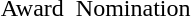<table style="float: right;">
<tr>
<td>Award<br></td>
<td><br>




















</td>
<td>Nomination<br></td>
</tr>
</table>
